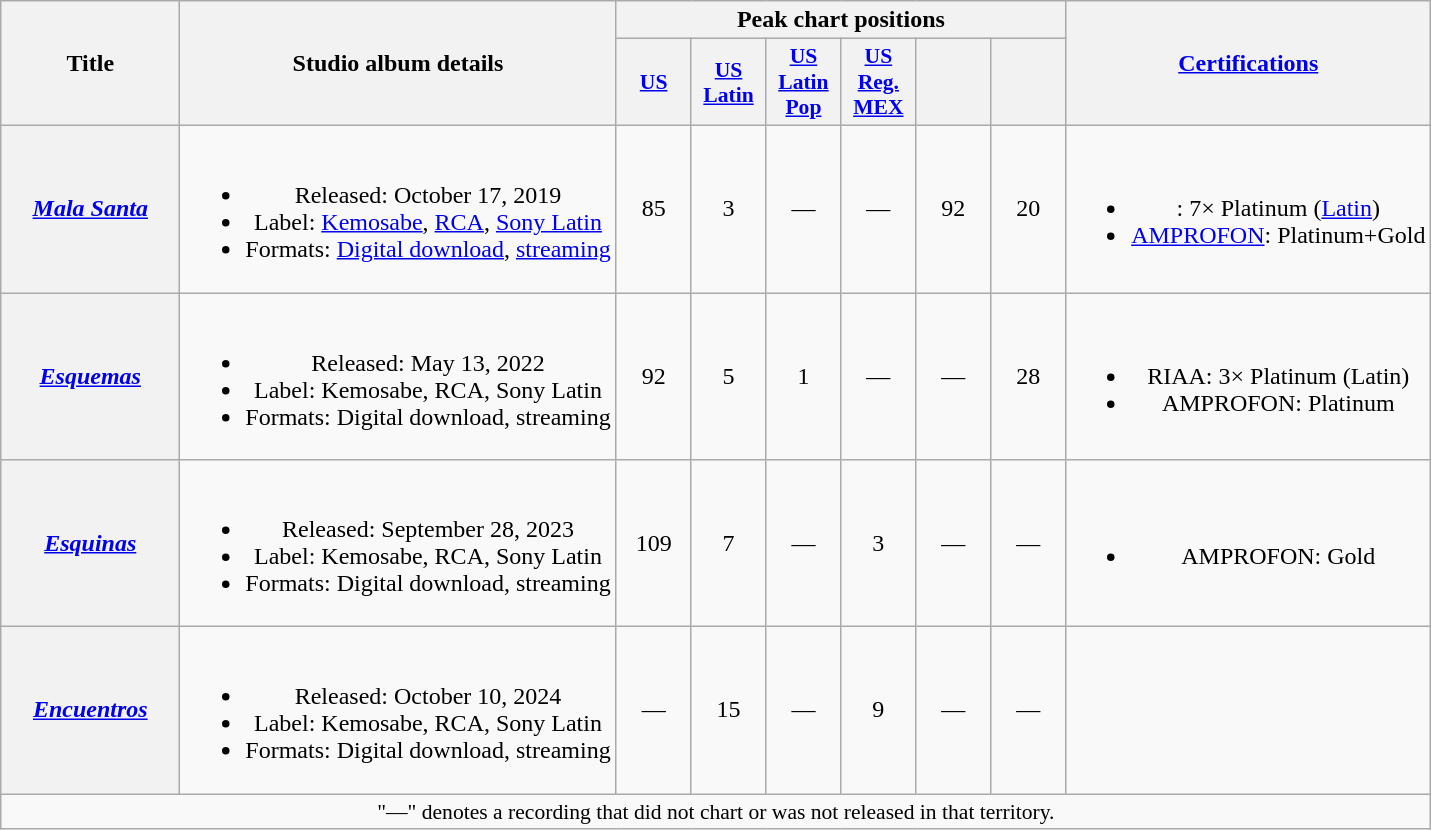<table class="wikitable plainrowheaders" style="text-align:center;">
<tr>
<th scope="col" rowspan="2" style="width:7em;">Title</th>
<th scope="col" rowspan="2">Studio album details</th>
<th scope="col" colspan="6">Peak chart positions</th>
<th scope="col" rowspan="2"><a href='#'>Certifications</a></th>
</tr>
<tr>
<th scope="col" style="width:3em;font-size:90%;"><a href='#'>US</a><br></th>
<th scope="col" style="width:3em;font-size:90%;"><a href='#'>US<br>Latin</a><br></th>
<th scope="col" style="width:3em;font-size:90%;"><a href='#'>US<br>Latin Pop</a><br></th>
<th scope="col" style="width:3em;font-size:90%;"><a href='#'>US<br>Reg.<br>MEX</a><br></th>
<th scope="col" style="width:3em;font-size:90%;"><a href='#'></a><br></th>
<th scope="col" style="width:3em;font-size:90%;"><a href='#'></a><br></th>
</tr>
<tr>
<th scope="row"><em><a href='#'>Mala Santa</a></em></th>
<td><br><ul><li>Released: October 17, 2019</li><li>Label: <a href='#'>Kemosabe</a>, <a href='#'>RCA</a>, <a href='#'>Sony Latin</a></li><li>Formats: <a href='#'>Digital download</a>, <a href='#'>streaming</a></li></ul></td>
<td>85</td>
<td>3</td>
<td>—</td>
<td>—</td>
<td>92</td>
<td>20</td>
<td><br><ul><li><a href='#'></a>: 7× Platinum <span>(<a href='#'>Latin</a>)</span></li><li><a href='#'>AMPROFON</a>: Platinum+Gold</li></ul></td>
</tr>
<tr>
<th scope="row"><em><a href='#'>Esquemas</a></em></th>
<td><br><ul><li>Released: May 13, 2022</li><li>Label: Kemosabe, RCA, Sony Latin</li><li>Formats: Digital download, streaming</li></ul></td>
<td>92</td>
<td>5</td>
<td>1</td>
<td>—</td>
<td>—</td>
<td>28</td>
<td><br><ul><li>RIAA: 3× Platinum <span>(Latin)</span></li><li>AMPROFON: Platinum</li></ul></td>
</tr>
<tr>
<th scope="row"><em><a href='#'>Esquinas</a></em></th>
<td><br><ul><li>Released: September 28, 2023</li><li>Label: Kemosabe, RCA, Sony Latin</li><li>Formats: Digital download, streaming</li></ul></td>
<td>109</td>
<td>7</td>
<td>—</td>
<td>3</td>
<td>—</td>
<td>—</td>
<td><br><ul><li>AMPROFON: Gold</li></ul></td>
</tr>
<tr>
<th scope="row"><em><a href='#'>Encuentros</a></em></th>
<td><br><ul><li>Released: October 10, 2024</li><li>Label: Kemosabe, RCA, Sony Latin</li><li>Formats: Digital download, streaming</li></ul></td>
<td>—</td>
<td>15</td>
<td>—</td>
<td>9</td>
<td>—</td>
<td>—</td>
<td></td>
</tr>
<tr>
<td colspan="14" style="font-size:90%">"—" denotes a recording that did not chart or was not released in that territory.</td>
</tr>
</table>
